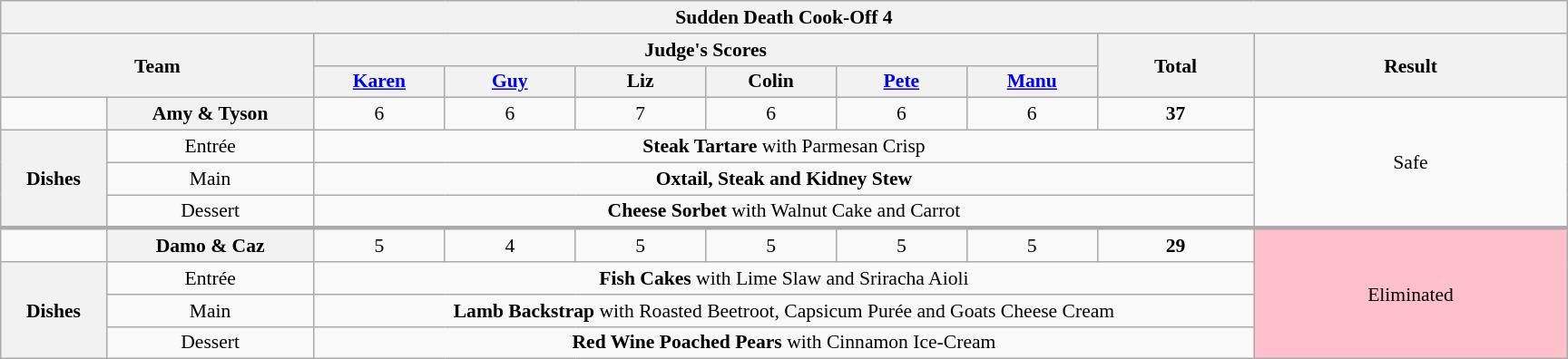<table class="wikitable plainrowheaders" style="margin:1em auto; text-align:center; font-size:90%; width:80em;">
<tr>
<th colspan="10" >Sudden Death Cook-Off 4</th>
</tr>
<tr>
<th rowspan="2" style="width:20%;" colspan="2">Team</th>
<th colspan="6" style="width:50%;">Judge's Scores</th>
<th rowspan="2" style="width:10%;">Total<br></th>
<th rowspan="2" style="width:20%;">Result</th>
</tr>
<tr>
<th style="width:50px;"><a href='#'>Karen</a></th>
<th style="width:50px;"><a href='#'>Guy</a></th>
<th style="width:50px;">Liz</th>
<th style="width:50px;">Colin</th>
<th style="width:50px;"><a href='#'>Pete</a></th>
<th style="width:50px;"><a href='#'>Manu</a></th>
</tr>
<tr>
<td></td>
<th style="text-align:centre">Amy & Tyson</th>
<td>6</td>
<td>6</td>
<td>7</td>
<td>6</td>
<td>6</td>
<td>6</td>
<td><strong>37</strong></td>
<td rowspan="4">Safe</td>
</tr>
<tr>
<th rowspan="3">Dishes</th>
<td>Entrée</td>
<td colspan="7"><strong>Steak Tartare</strong> with Parmesan Crisp</td>
</tr>
<tr>
<td>Main</td>
<td colspan="7"><strong>Oxtail, Steak and Kidney Stew</strong></td>
</tr>
<tr>
<td>Dessert</td>
<td colspan="7"><strong>Cheese Sorbet</strong> with Walnut Cake and Carrot</td>
</tr>
<tr style="border-top:3px solid #aaa;">
<td></td>
<th style="text-align:centre">Damo & Caz</th>
<td>5</td>
<td>4</td>
<td>5</td>
<td>5</td>
<td>5</td>
<td>5</td>
<td><strong>29</strong></td>
<td style="background:pink" rowspan="4">Eliminated</td>
</tr>
<tr>
<th rowspan="3">Dishes</th>
<td>Entrée</td>
<td colspan="7"><strong>Fish Cakes</strong> with Lime Slaw and Sriracha Aioli</td>
</tr>
<tr>
<td>Main</td>
<td colspan="7"><strong>Lamb Backstrap</strong> with Roasted Beetroot, Capsicum Purée and Goats Cheese Cream</td>
</tr>
<tr>
<td>Dessert</td>
<td colspan="7"><strong>Red Wine Poached Pears</strong> with Cinnamon Ice-Cream</td>
</tr>
</table>
